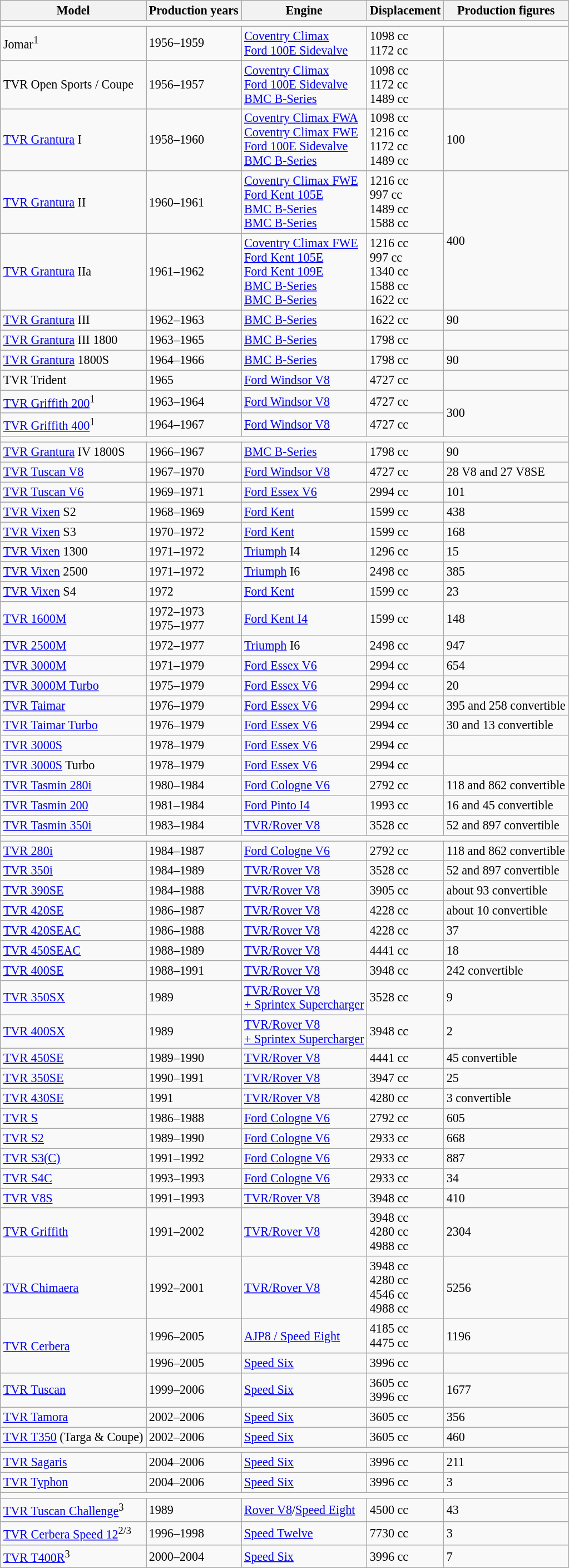<table class="wikitable" style="font-size:92%;">
<tr>
<th>Model</th>
<th>Production years</th>
<th>Engine</th>
<th>Displacement</th>
<th>Production figures</th>
</tr>
<tr>
<td colspan=5></td>
</tr>
<tr>
<td>Jomar<sup>1</sup></td>
<td>1956–1959</td>
<td><a href='#'>Coventry Climax</a><br><a href='#'>Ford 100E Sidevalve</a><br></td>
<td>1098 cc<br>1172 cc</td>
<td></td>
</tr>
<tr>
<td>TVR Open Sports / Coupe</td>
<td>1956–1957</td>
<td><a href='#'>Coventry Climax</a><br><a href='#'>Ford 100E Sidevalve</a><br><a href='#'>BMC B-Series</a></td>
<td>1098 cc<br>1172 cc<br>1489 cc</td>
<td></td>
</tr>
<tr>
<td><a href='#'>TVR Grantura</a> I</td>
<td>1958–1960</td>
<td><a href='#'>Coventry Climax FWA</a><br><a href='#'>Coventry Climax FWE</a><br><a href='#'>Ford 100E Sidevalve</a><br><a href='#'>BMC B-Series</a></td>
<td>1098 cc<br>1216 cc<br>1172 cc<br>1489 cc</td>
<td>100</td>
</tr>
<tr>
<td><a href='#'>TVR Grantura</a> II</td>
<td>1960–1961</td>
<td><a href='#'>Coventry Climax FWE</a><br><a href='#'>Ford Kent 105E</a><br><a href='#'>BMC B-Series</a><br><a href='#'>BMC B-Series</a></td>
<td>1216 cc<br>997 cc<br>1489 cc<br>1588 cc</td>
<td rowspan=2>400</td>
</tr>
<tr>
<td><a href='#'>TVR Grantura</a> IIa</td>
<td>1961–1962</td>
<td><a href='#'>Coventry Climax FWE</a><br><a href='#'>Ford Kent 105E</a><br><a href='#'>Ford Kent 109E</a><br><a href='#'>BMC B-Series</a><br><a href='#'>BMC B-Series</a></td>
<td>1216 cc<br>997 cc<br>1340 cc<br>1588 cc<br>1622 cc</td>
</tr>
<tr>
<td><a href='#'>TVR Grantura</a> III</td>
<td>1962–1963</td>
<td><a href='#'>BMC B-Series</a></td>
<td>1622 cc</td>
<td>90</td>
</tr>
<tr>
<td><a href='#'>TVR Grantura</a> III 1800</td>
<td>1963–1965</td>
<td><a href='#'>BMC B-Series</a></td>
<td>1798 cc</td>
<td></td>
</tr>
<tr>
<td><a href='#'>TVR Grantura</a> 1800S</td>
<td>1964–1966</td>
<td><a href='#'>BMC B-Series</a></td>
<td>1798 cc</td>
<td>90</td>
</tr>
<tr>
<td>TVR Trident</td>
<td>1965</td>
<td><a href='#'>Ford Windsor V8</a></td>
<td>4727 cc</td>
<td></td>
</tr>
<tr>
<td><a href='#'>TVR Griffith 200</a><sup>1</sup></td>
<td>1963–1964</td>
<td><a href='#'>Ford Windsor V8</a></td>
<td>4727 cc</td>
<td rowspan=2>300</td>
</tr>
<tr>
<td><a href='#'>TVR Griffith 400</a><sup>1</sup></td>
<td>1964–1967</td>
<td><a href='#'>Ford Windsor V8</a></td>
<td>4727 cc</td>
</tr>
<tr>
<td colspan=5></td>
</tr>
<tr>
<td><a href='#'>TVR Grantura</a> IV 1800S</td>
<td>1966–1967</td>
<td><a href='#'>BMC B-Series</a></td>
<td>1798 cc</td>
<td>90</td>
</tr>
<tr>
<td><a href='#'>TVR Tuscan V8</a></td>
<td>1967–1970</td>
<td><a href='#'>Ford Windsor V8</a></td>
<td>4727 cc</td>
<td>28 V8 and 27 V8SE</td>
</tr>
<tr>
<td><a href='#'>TVR Tuscan V6</a></td>
<td>1969–1971</td>
<td><a href='#'>Ford Essex V6</a></td>
<td>2994 cc</td>
<td>101</td>
</tr>
<tr>
</tr>
<tr>
<td><a href='#'>TVR Vixen</a> S2</td>
<td>1968–1969</td>
<td><a href='#'>Ford Kent</a></td>
<td>1599 cc</td>
<td>438</td>
</tr>
<tr>
<td><a href='#'>TVR Vixen</a> S3</td>
<td>1970–1972</td>
<td><a href='#'>Ford Kent</a></td>
<td>1599 cc</td>
<td>168</td>
</tr>
<tr>
<td><a href='#'>TVR Vixen</a> 1300</td>
<td>1971–1972</td>
<td><a href='#'>Triumph</a> I4</td>
<td>1296 cc</td>
<td>15</td>
</tr>
<tr>
<td><a href='#'>TVR Vixen</a> 2500</td>
<td>1971–1972</td>
<td><a href='#'>Triumph</a> I6</td>
<td>2498 cc</td>
<td>385</td>
</tr>
<tr>
<td><a href='#'>TVR Vixen</a> S4</td>
<td>1972</td>
<td><a href='#'>Ford Kent</a></td>
<td>1599 cc</td>
<td>23</td>
</tr>
<tr>
<td><a href='#'>TVR 1600M</a></td>
<td>1972–1973<br>1975–1977</td>
<td><a href='#'>Ford Kent I4</a></td>
<td>1599 cc</td>
<td>148</td>
</tr>
<tr>
<td><a href='#'>TVR 2500M</a></td>
<td>1972–1977</td>
<td><a href='#'>Triumph</a> I6</td>
<td>2498 cc</td>
<td>947</td>
</tr>
<tr>
<td><a href='#'>TVR 3000M</a></td>
<td>1971–1979</td>
<td><a href='#'>Ford Essex V6</a></td>
<td>2994 cc</td>
<td>654</td>
</tr>
<tr>
<td><a href='#'>TVR 3000M Turbo</a></td>
<td>1975–1979</td>
<td><a href='#'>Ford Essex V6</a></td>
<td>2994 cc</td>
<td>20</td>
</tr>
<tr>
<td><a href='#'>TVR Taimar</a></td>
<td>1976–1979</td>
<td><a href='#'>Ford Essex V6</a></td>
<td>2994 cc</td>
<td>395 and 258 convertible</td>
</tr>
<tr>
<td><a href='#'>TVR Taimar Turbo</a></td>
<td>1976–1979</td>
<td><a href='#'>Ford Essex V6</a></td>
<td>2994 cc</td>
<td>30 and 13 convertible</td>
</tr>
<tr>
<td><a href='#'>TVR 3000S</a></td>
<td>1978–1979</td>
<td><a href='#'>Ford Essex V6</a></td>
<td>2994 cc</td>
<td></td>
</tr>
<tr>
<td><a href='#'>TVR 3000S</a> Turbo</td>
<td>1978–1979</td>
<td><a href='#'>Ford Essex V6</a></td>
<td>2994 cc</td>
<td></td>
</tr>
<tr>
<td><a href='#'>TVR Tasmin 280i</a></td>
<td>1980–1984</td>
<td><a href='#'>Ford Cologne V6</a></td>
<td>2792 cc</td>
<td>118 and 862 convertible</td>
</tr>
<tr>
<td><a href='#'>TVR Tasmin 200</a></td>
<td>1981–1984</td>
<td><a href='#'>Ford Pinto I4</a></td>
<td>1993 cc</td>
<td>16 and 45 convertible</td>
</tr>
<tr>
<td><a href='#'>TVR Tasmin 350i</a></td>
<td>1983–1984</td>
<td><a href='#'>TVR/Rover V8</a></td>
<td>3528 cc</td>
<td>52 and 897 convertible</td>
</tr>
<tr>
<td colspan=5></td>
</tr>
<tr>
<td><a href='#'>TVR 280i</a></td>
<td>1984–1987</td>
<td><a href='#'>Ford Cologne V6</a></td>
<td>2792 cc</td>
<td>118 and 862 convertible</td>
</tr>
<tr>
<td><a href='#'>TVR 350i</a></td>
<td>1984–1989</td>
<td><a href='#'>TVR/Rover V8</a></td>
<td>3528 cc</td>
<td>52 and 897 convertible</td>
</tr>
<tr>
<td><a href='#'>TVR 390SE</a></td>
<td>1984–1988</td>
<td><a href='#'>TVR/Rover V8</a></td>
<td>3905 cc</td>
<td>about 93 convertible</td>
</tr>
<tr>
<td><a href='#'>TVR 420SE</a></td>
<td>1986–1987</td>
<td><a href='#'>TVR/Rover V8</a></td>
<td>4228 cc</td>
<td>about 10 convertible</td>
</tr>
<tr>
<td><a href='#'>TVR 420SEAC</a></td>
<td>1986–1988</td>
<td><a href='#'>TVR/Rover V8</a></td>
<td>4228 cc</td>
<td>37</td>
</tr>
<tr>
<td><a href='#'>TVR 450SEAC</a></td>
<td>1988–1989</td>
<td><a href='#'>TVR/Rover V8</a></td>
<td>4441 cc</td>
<td>18</td>
</tr>
<tr>
<td><a href='#'>TVR 400SE</a></td>
<td>1988–1991</td>
<td><a href='#'>TVR/Rover V8</a></td>
<td>3948 cc</td>
<td>242 convertible</td>
</tr>
<tr>
<td><a href='#'>TVR 350SX</a></td>
<td>1989</td>
<td><a href='#'>TVR/Rover V8 <br>+ Sprintex Supercharger</a></td>
<td>3528 cc</td>
<td>9</td>
</tr>
<tr>
<td><a href='#'>TVR 400SX</a></td>
<td>1989</td>
<td><a href='#'>TVR/Rover V8 <br>+ Sprintex Supercharger</a></td>
<td>3948 cc</td>
<td>2</td>
</tr>
<tr>
<td><a href='#'>TVR 450SE</a></td>
<td>1989–1990</td>
<td><a href='#'>TVR/Rover V8</a></td>
<td>4441 cc</td>
<td>45 convertible</td>
</tr>
<tr>
<td><a href='#'>TVR 350SE</a></td>
<td>1990–1991</td>
<td><a href='#'>TVR/Rover V8</a></td>
<td>3947 cc</td>
<td>25</td>
</tr>
<tr>
<td><a href='#'>TVR 430SE</a></td>
<td>1991</td>
<td><a href='#'>TVR/Rover V8</a></td>
<td>4280 cc</td>
<td>3 convertible</td>
</tr>
<tr>
<td><a href='#'>TVR S</a></td>
<td>1986–1988</td>
<td><a href='#'>Ford Cologne V6</a></td>
<td>2792 cc</td>
<td>605</td>
</tr>
<tr>
<td><a href='#'>TVR S2</a></td>
<td>1989–1990</td>
<td><a href='#'>Ford Cologne V6</a></td>
<td>2933 cc</td>
<td>668</td>
</tr>
<tr>
<td><a href='#'>TVR S3(C)</a></td>
<td>1991–1992</td>
<td><a href='#'>Ford Cologne V6</a></td>
<td>2933 cc</td>
<td>887</td>
</tr>
<tr>
<td><a href='#'>TVR S4C</a></td>
<td>1993–1993</td>
<td><a href='#'>Ford Cologne V6</a></td>
<td>2933 cc</td>
<td>34</td>
</tr>
<tr>
<td><a href='#'>TVR V8S</a></td>
<td>1991–1993</td>
<td><a href='#'>TVR/Rover V8</a></td>
<td>3948 cc</td>
<td>410</td>
</tr>
<tr>
<td><a href='#'>TVR Griffith</a></td>
<td>1991–2002</td>
<td><a href='#'>TVR/Rover V8</a></td>
<td>3948 cc<br>4280 cc<br>4988 cc</td>
<td>2304</td>
</tr>
<tr>
<td><a href='#'>TVR Chimaera</a></td>
<td>1992–2001</td>
<td><a href='#'>TVR/Rover V8</a></td>
<td>3948 cc<br>4280 cc<br>4546 cc<br>4988 cc</td>
<td>5256</td>
</tr>
<tr>
<td rowspan=2><a href='#'>TVR Cerbera</a></td>
<td>1996–2005</td>
<td><a href='#'>AJP8 / Speed Eight</a></td>
<td>4185 cc<br>4475 cc</td>
<td>1196</td>
</tr>
<tr>
<td>1996–2005</td>
<td><a href='#'>Speed Six</a></td>
<td>3996 cc</td>
<td></td>
</tr>
<tr>
<td><a href='#'>TVR Tuscan</a></td>
<td>1999–2006</td>
<td><a href='#'>Speed Six</a></td>
<td>3605 cc<br>3996 cc</td>
<td>1677</td>
</tr>
<tr>
<td><a href='#'>TVR Tamora</a></td>
<td>2002–2006</td>
<td><a href='#'>Speed Six</a></td>
<td>3605 cc</td>
<td>356</td>
</tr>
<tr>
<td><a href='#'>TVR T350</a> (Targa & Coupe)</td>
<td>2002–2006</td>
<td><a href='#'>Speed Six</a></td>
<td>3605 cc</td>
<td>460</td>
</tr>
<tr>
<td colspan=5></td>
</tr>
<tr>
<td><a href='#'>TVR Sagaris</a></td>
<td>2004–2006</td>
<td><a href='#'>Speed Six</a></td>
<td>3996 cc</td>
<td>211</td>
</tr>
<tr>
<td><a href='#'>TVR Typhon</a></td>
<td>2004–2006</td>
<td><a href='#'>Speed Six</a></td>
<td>3996 cc</td>
<td>3</td>
</tr>
<tr>
<td colspan=5></td>
</tr>
<tr>
<td><a href='#'>TVR Tuscan Challenge</a><sup>3</sup></td>
<td>1989</td>
<td><a href='#'>Rover V8</a>/<a href='#'>Speed Eight</a></td>
<td>4500 cc</td>
<td>43</td>
</tr>
<tr>
<td><a href='#'>TVR Cerbera Speed 12</a><sup>2/3</sup></td>
<td>1996–1998</td>
<td><a href='#'>Speed Twelve</a></td>
<td>7730 cc</td>
<td>3</td>
</tr>
<tr>
<td><a href='#'>TVR T400R</a><sup>3</sup></td>
<td>2000–2004</td>
<td><a href='#'>Speed Six</a></td>
<td>3996 cc</td>
<td>7</td>
</tr>
</table>
